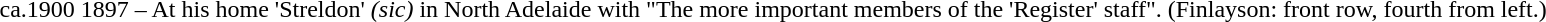<table>
<tr valign=top>
<td><br>ca.1900</td>
<td><br>1897 – At his home 'Streldon' <em>(sic)</em> in North Adelaide with "The more important members of the 'Register' staff". (Finlayson: front row, fourth from left.)</td>
</tr>
</table>
